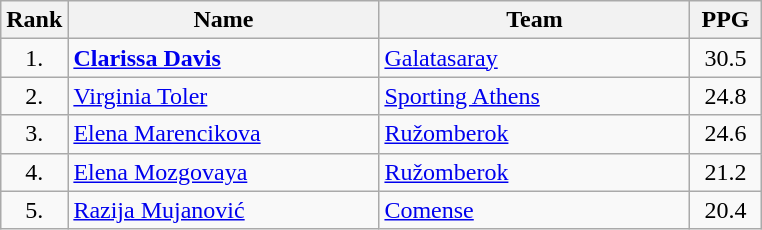<table class="wikitable" style="text-align: center;">
<tr>
<th>Rank</th>
<th width=200>Name</th>
<th width=200>Team</th>
<th width=40>PPG</th>
</tr>
<tr>
<td>1.</td>
<td align="left"> <strong><a href='#'>Clarissa Davis</a></strong></td>
<td align="left"> <a href='#'>Galatasaray</a></td>
<td>30.5</td>
</tr>
<tr>
<td>2.</td>
<td align="left"> <a href='#'>Virginia Toler</a></td>
<td align="left"> <a href='#'>Sporting Athens</a></td>
<td>24.8</td>
</tr>
<tr>
<td>3.</td>
<td align="left"> <a href='#'>Elena Marencikova</a></td>
<td align="left"> <a href='#'>Ružomberok</a></td>
<td>24.6</td>
</tr>
<tr>
<td>4.</td>
<td align="left"> <a href='#'>Elena Mozgovaya</a></td>
<td align="left"> <a href='#'>Ružomberok</a></td>
<td>21.2</td>
</tr>
<tr>
<td>5.</td>
<td align="left"> <a href='#'>Razija Mujanović</a></td>
<td align="left"> <a href='#'>Comense</a></td>
<td>20.4</td>
</tr>
</table>
